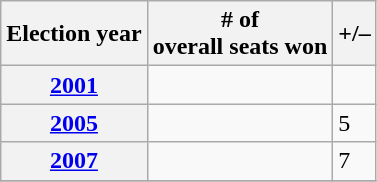<table class=wikitable>
<tr>
<th>Election year</th>
<th># of<br>overall seats won</th>
<th>+/–</th>
</tr>
<tr>
<th><a href='#'>2001</a></th>
<td></td>
<td></td>
</tr>
<tr>
<th><a href='#'>2005</a></th>
<td></td>
<td> 5</td>
</tr>
<tr>
<th><a href='#'>2007</a></th>
<td></td>
<td> 7</td>
</tr>
<tr>
</tr>
</table>
